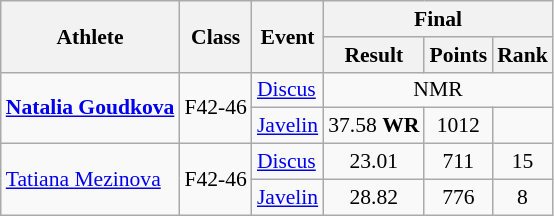<table class=wikitable style="font-size:90%">
<tr>
<th rowspan="2">Athlete</th>
<th rowspan="2">Class</th>
<th rowspan="2">Event</th>
<th colspan="3">Final</th>
</tr>
<tr>
<th>Result</th>
<th>Points</th>
<th>Rank</th>
</tr>
<tr>
<td rowspan="2"><strong><a href='#'>Natalia Goudkova</a></strong></td>
<td rowspan="2" style="text-align:center;">F42-46</td>
<td><a href='#'>Discus</a></td>
<td style="text-align:center;" colspan="3">NMR</td>
</tr>
<tr>
<td><a href='#'>Javelin</a></td>
<td style="text-align:center;">37.58 <strong>WR</strong></td>
<td style="text-align:center;">1012</td>
<td style="text-align:center;"></td>
</tr>
<tr>
<td rowspan="2"><a href='#'>Tatiana Mezinova</a></td>
<td rowspan="2" style="text-align:center;">F42-46</td>
<td><a href='#'>Discus</a></td>
<td style="text-align:center;">23.01</td>
<td style="text-align:center;">711</td>
<td style="text-align:center;">15</td>
</tr>
<tr>
<td><a href='#'>Javelin</a></td>
<td style="text-align:center;">28.82</td>
<td style="text-align:center;">776</td>
<td style="text-align:center;">8</td>
</tr>
</table>
